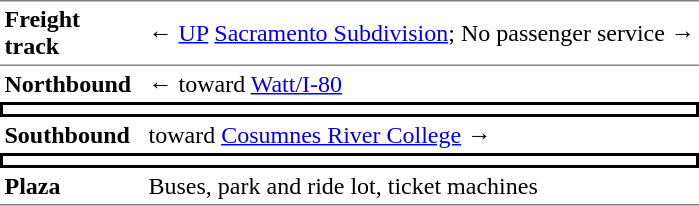<table border=0 cellspacing=0 cellpadding=3>
<tr>
<td style="border-top:solid 1px gray" width=90><strong>Freight track</strong></td>
<td style="border-top:solid 1px gray">← <a href='#'>UP</a> <a href='#'>Sacramento Subdivision</a>; No passenger service  →</td>
</tr>
<tr>
<td style="border-top:solid 1px gray"><strong>Northbound</strong></td>
<td style="border-top:solid 1px gray">←  toward <a href='#'>Watt/I-80</a> </td>
</tr>
<tr>
<td style="border-top:solid 2px black;border-right:solid 2px black;border-left:solid 2px black;border-bottom:solid 2px black;text-align:center" colspan=2></td>
</tr>
<tr>
<td><strong>Southbound</strong></td>
<td>  toward <a href='#'>Cosumnes River College</a>  →</td>
</tr>
<tr>
<td style="border-top:solid 2px black;border-right:solid 2px black;border-left:solid 2px black;border-bottom:solid 2px black;text-align:center" colspan=2></td>
</tr>
<tr>
<td style="border-bottom:solid 1px gray"><strong>Plaza</strong></td>
<td style="border-bottom:solid 1px gray">Buses, park and ride lot, ticket machines</td>
</tr>
</table>
